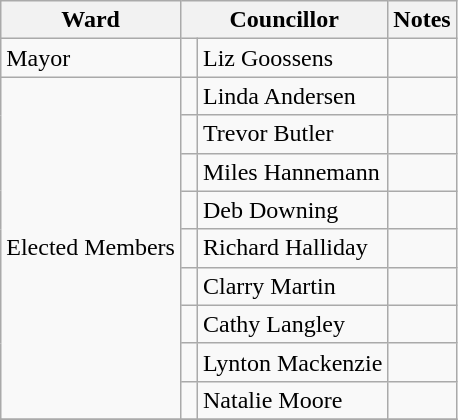<table class="wikitable">
<tr>
<th>Ward</th>
<th colspan="2">Councillor</th>
<th>Notes</th>
</tr>
<tr>
<td rowspan="1">Mayor </td>
<td> </td>
<td>Liz Goossens</td>
<td></td>
</tr>
<tr>
<td rowspan="9">Elected Members </td>
<td> </td>
<td>Linda Andersen</td>
<td></td>
</tr>
<tr>
<td> </td>
<td>Trevor Butler</td>
<td></td>
</tr>
<tr>
<td> </td>
<td>Miles Hannemann</td>
<td></td>
</tr>
<tr>
<td> </td>
<td>Deb Downing</td>
<td></td>
</tr>
<tr>
<td> </td>
<td>Richard Halliday</td>
<td></td>
</tr>
<tr>
<td> </td>
<td>Clarry Martin</td>
<td></td>
</tr>
<tr>
<td> </td>
<td>Cathy Langley</td>
<td></td>
</tr>
<tr>
<td> </td>
<td>Lynton Mackenzie</td>
<td></td>
</tr>
<tr>
<td> </td>
<td>Natalie Moore</td>
<td></td>
</tr>
<tr>
</tr>
</table>
